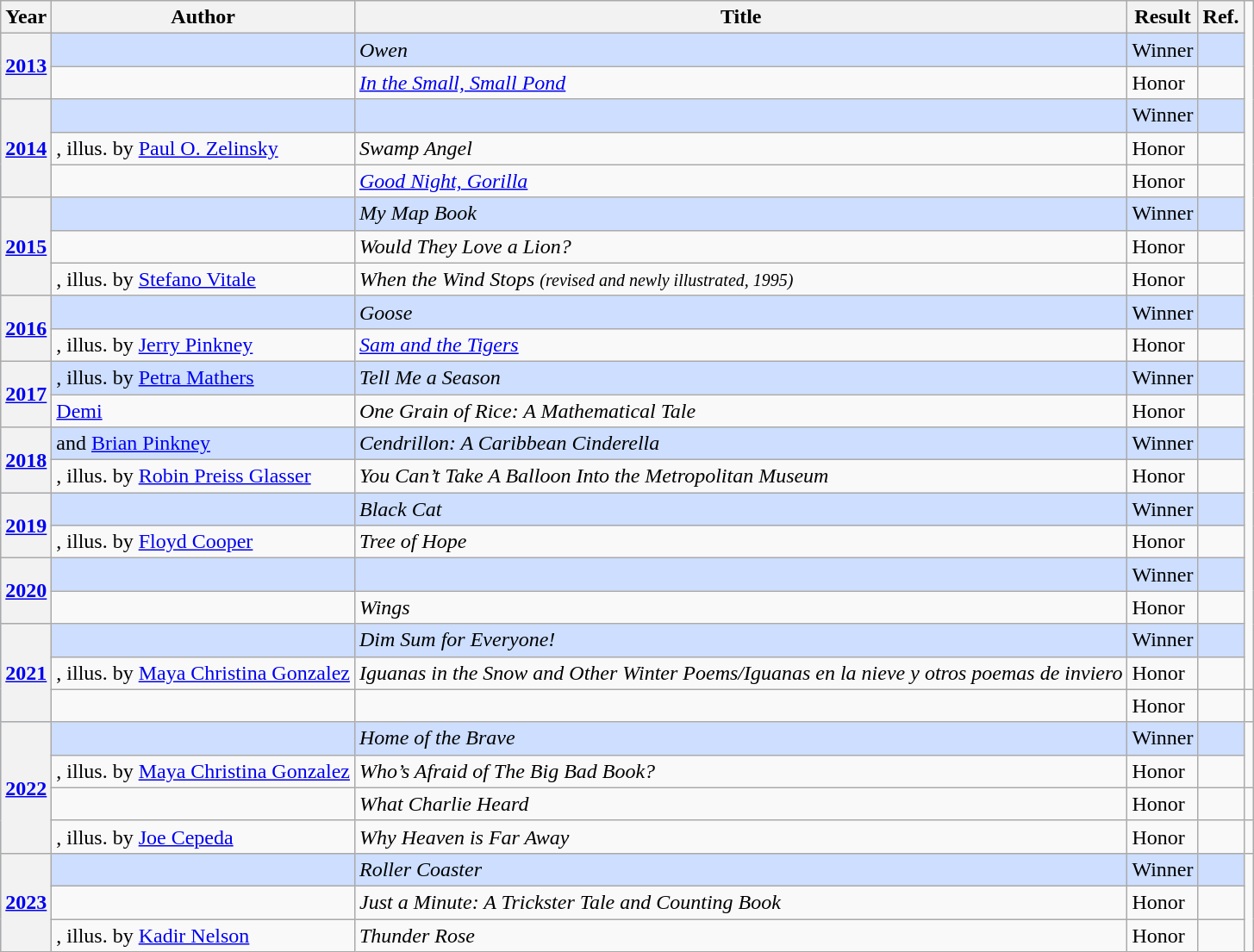<table class="wikitable sortable mw-collapsible">
<tr>
<th>Year</th>
<th>Author</th>
<th>Title</th>
<th>Result</th>
<th>Ref.</th>
</tr>
<tr style=  background:#cddeff>
<th rowspan="2"><a href='#'>2013</a></th>
<td></td>
<td><em>Owen</em></td>
<td>Winner</td>
<td></td>
</tr>
<tr>
<td></td>
<td><em><a href='#'>In the Small, Small Pond</a></em></td>
<td>Honor</td>
<td></td>
</tr>
<tr style=  background:#cddeff>
<th rowspan="3"><a href='#'>2014</a></th>
<td></td>
<td><em></em></td>
<td>Winner</td>
<td></td>
</tr>
<tr>
<td>, illus. by <a href='#'>Paul O. Zelinsky</a></td>
<td><em>Swamp Angel</em></td>
<td>Honor</td>
<td></td>
</tr>
<tr>
<td></td>
<td><em><a href='#'>Good Night, Gorilla</a></em></td>
<td>Honor</td>
<td></td>
</tr>
<tr style=  background:#cddeff>
<th rowspan="3"><a href='#'>2015</a></th>
<td></td>
<td><em>My Map Book</em></td>
<td>Winner</td>
<td></td>
</tr>
<tr>
<td></td>
<td><em>Would They Love a Lion?</em></td>
<td>Honor</td>
<td></td>
</tr>
<tr>
<td>, illus. by <a href='#'>Stefano Vitale</a></td>
<td><em>When the Wind Stops <small>(revised and newly illustrated, 1995)</small></em></td>
<td>Honor</td>
<td></td>
</tr>
<tr style=  background:#cddeff>
<th rowspan="2"><a href='#'>2016</a></th>
<td></td>
<td><em>Goose</em></td>
<td>Winner</td>
<td></td>
</tr>
<tr>
<td>, illus. by <a href='#'>Jerry Pinkney</a></td>
<td><em><a href='#'>Sam and the Tigers</a></em></td>
<td>Honor</td>
<td></td>
</tr>
<tr style=  background:#cddeff>
<th rowspan="2"><a href='#'>2017</a></th>
<td>, illus. by <a href='#'>Petra Mathers</a></td>
<td><em>Tell Me a Season</em></td>
<td>Winner</td>
<td></td>
</tr>
<tr>
<td><a href='#'>Demi</a></td>
<td><em>One Grain of Rice: A Mathematical Tale</em></td>
<td>Honor</td>
<td></td>
</tr>
<tr style=  background:#cddeff>
<th rowspan="2"><a href='#'>2018</a></th>
<td> and <a href='#'>Brian Pinkney</a></td>
<td><em>Cendrillon: A Caribbean Cinderella</em></td>
<td>Winner</td>
<td></td>
</tr>
<tr>
<td>, illus. by <a href='#'>Robin Preiss Glasser</a></td>
<td><em>You Can’t Take A Balloon Into the Metropolitan Museum</em></td>
<td>Honor</td>
<td></td>
</tr>
<tr style=  background:#cddeff>
<th rowspan="2"><a href='#'>2019</a></th>
<td></td>
<td><em>Black Cat</em></td>
<td>Winner</td>
<td></td>
</tr>
<tr>
<td>, illus. by <a href='#'>Floyd Cooper</a></td>
<td><em>Tree of Hope</em></td>
<td>Honor</td>
<td></td>
</tr>
<tr style=  background:#cddeff>
<th rowspan="2"><a href='#'>2020</a></th>
<td></td>
<td><em></em></td>
<td>Winner</td>
<td></td>
</tr>
<tr>
<td></td>
<td><em>Wings</em></td>
<td>Honor</td>
<td></td>
</tr>
<tr style=  background:#cddeff>
<th rowspan="3"><a href='#'>2021</a></th>
<td></td>
<td><em>Dim Sum for Everyone!</em></td>
<td>Winner</td>
<td></td>
</tr>
<tr>
<td>, illus. by <a href='#'>Maya Christina Gonzalez</a></td>
<td><em>Iguanas in the Snow and Other Winter Poems/Iguanas en la nieve y otros poemas de inviero</em></td>
<td>Honor</td>
<td></td>
</tr>
<tr>
<td></td>
<td><em></em></td>
<td>Honor</td>
<td></td>
<td></td>
</tr>
<tr style=  background:#cddeff>
<th rowspan="4"><a href='#'>2022</a></th>
<td></td>
<td><em>Home of the Brave</em></td>
<td>Winner</td>
<td></td>
</tr>
<tr>
<td>, illus. by <a href='#'>Maya Christina Gonzalez</a></td>
<td><em>Who’s Afraid of The Big Bad Book?</em></td>
<td>Honor</td>
<td></td>
</tr>
<tr>
<td></td>
<td><em>What Charlie Heard</em></td>
<td>Honor</td>
<td></td>
<td></td>
</tr>
<tr>
<td>, illus. by <a href='#'>Joe Cepeda</a></td>
<td><em>Why Heaven is Far Away</em></td>
<td>Honor</td>
<td></td>
<td></td>
</tr>
<tr style=  background:#cddeff>
<th rowspan="3"><a href='#'>2023</a></th>
<td></td>
<td><em>Roller Coaster</em></td>
<td>Winner</td>
<td></td>
</tr>
<tr>
<td></td>
<td><em>Just a Minute: A Trickster Tale and Counting Book</em></td>
<td>Honor</td>
<td></td>
</tr>
<tr>
<td>, illus. by <a href='#'>Kadir Nelson</a></td>
<td><em>Thunder Rose</em></td>
<td>Honor</td>
<td></td>
</tr>
</table>
